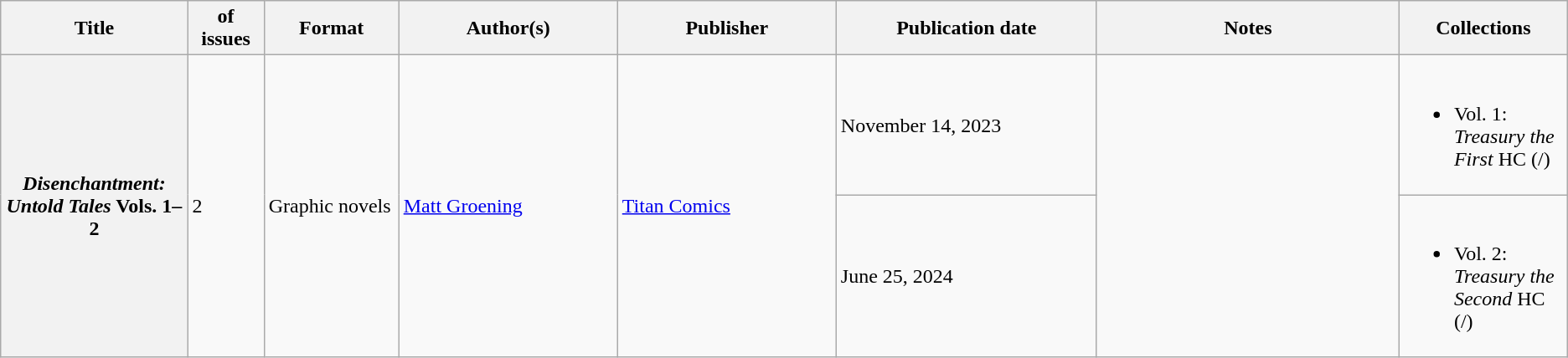<table class="wikitable">
<tr>
<th>Title</th>
<th style="width:40pt"> of issues</th>
<th style="width:75pt">Format</th>
<th style="width:125pt">Author(s)</th>
<th style="width:125pt">Publisher</th>
<th style="width:150pt">Publication date</th>
<th style="width:175pt">Notes</th>
<th>Collections</th>
</tr>
<tr>
<th rowspan="2"><em>Disenchantment: Untold Tales</em> Vols. 1–2</th>
<td rowspan="2">2</td>
<td rowspan="2">Graphic novels</td>
<td rowspan="2"><a href='#'>Matt Groening</a></td>
<td rowspan="2"><a href='#'>Titan Comics</a></td>
<td>November 14, 2023</td>
<td rowspan="2"></td>
<td><br><ul><li>Vol. 1: <em>Treasury the First</em> HC (/)</li></ul></td>
</tr>
<tr>
<td>June 25, 2024</td>
<td><br><ul><li>Vol. 2: <em>Treasury the Second</em> HC (/)</li></ul></td>
</tr>
</table>
